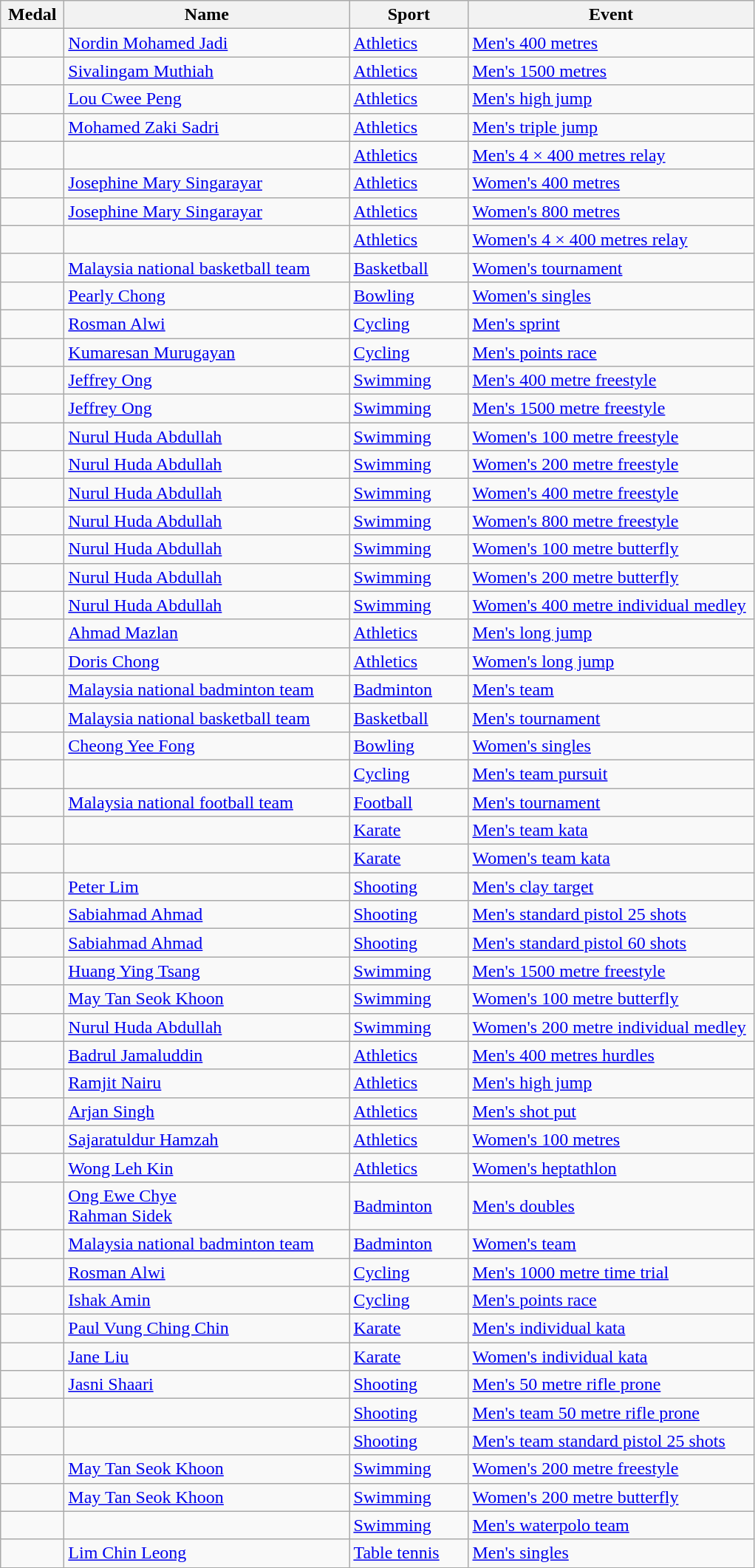<table class="wikitable sortable" style="font-size:100%">
<tr>
<th width="50">Medal</th>
<th width="250">Name</th>
<th width="100">Sport</th>
<th width="250">Event</th>
</tr>
<tr>
<td></td>
<td><a href='#'>Nordin Mohamed Jadi</a></td>
<td><a href='#'>Athletics</a></td>
<td><a href='#'>Men's 400 metres</a></td>
</tr>
<tr>
<td></td>
<td><a href='#'>Sivalingam Muthiah</a></td>
<td><a href='#'>Athletics</a></td>
<td><a href='#'>Men's 1500 metres</a></td>
</tr>
<tr>
<td></td>
<td><a href='#'>Lou Cwee Peng</a></td>
<td><a href='#'>Athletics</a></td>
<td><a href='#'>Men's high jump</a></td>
</tr>
<tr>
<td></td>
<td><a href='#'>Mohamed Zaki Sadri</a></td>
<td><a href='#'>Athletics</a></td>
<td><a href='#'>Men's triple jump</a></td>
</tr>
<tr>
<td></td>
<td></td>
<td><a href='#'>Athletics</a></td>
<td><a href='#'>Men's 4 × 400 metres relay</a></td>
</tr>
<tr>
<td></td>
<td><a href='#'>Josephine Mary Singarayar</a></td>
<td><a href='#'>Athletics</a></td>
<td><a href='#'>Women's 400 metres</a></td>
</tr>
<tr>
<td></td>
<td><a href='#'>Josephine Mary Singarayar</a></td>
<td><a href='#'>Athletics</a></td>
<td><a href='#'>Women's 800 metres</a></td>
</tr>
<tr>
<td></td>
<td></td>
<td><a href='#'>Athletics</a></td>
<td><a href='#'>Women's 4 × 400 metres relay</a></td>
</tr>
<tr>
<td></td>
<td><a href='#'>Malaysia national basketball team</a></td>
<td><a href='#'>Basketball</a></td>
<td><a href='#'>Women's tournament</a></td>
</tr>
<tr>
<td></td>
<td><a href='#'>Pearly Chong</a></td>
<td><a href='#'>Bowling</a></td>
<td><a href='#'>Women's singles</a></td>
</tr>
<tr>
<td></td>
<td><a href='#'>Rosman Alwi</a></td>
<td><a href='#'>Cycling</a></td>
<td><a href='#'>Men's sprint</a></td>
</tr>
<tr>
<td></td>
<td><a href='#'>Kumaresan Murugayan</a></td>
<td><a href='#'>Cycling</a></td>
<td><a href='#'>Men's points race</a></td>
</tr>
<tr>
<td></td>
<td><a href='#'>Jeffrey Ong</a></td>
<td><a href='#'>Swimming</a></td>
<td><a href='#'>Men's 400 metre freestyle</a></td>
</tr>
<tr>
<td></td>
<td><a href='#'>Jeffrey Ong</a></td>
<td><a href='#'>Swimming</a></td>
<td><a href='#'>Men's 1500 metre freestyle</a></td>
</tr>
<tr>
<td></td>
<td><a href='#'>Nurul Huda Abdullah</a></td>
<td><a href='#'>Swimming</a></td>
<td><a href='#'>Women's 100 metre freestyle</a></td>
</tr>
<tr>
<td></td>
<td><a href='#'>Nurul Huda Abdullah</a></td>
<td><a href='#'>Swimming</a></td>
<td><a href='#'>Women's 200 metre freestyle</a></td>
</tr>
<tr>
<td></td>
<td><a href='#'>Nurul Huda Abdullah</a></td>
<td><a href='#'>Swimming</a></td>
<td><a href='#'>Women's 400 metre freestyle</a></td>
</tr>
<tr>
<td></td>
<td><a href='#'>Nurul Huda Abdullah</a></td>
<td><a href='#'>Swimming</a></td>
<td><a href='#'>Women's 800 metre freestyle</a></td>
</tr>
<tr>
<td></td>
<td><a href='#'>Nurul Huda Abdullah</a></td>
<td><a href='#'>Swimming</a></td>
<td><a href='#'>Women's 100 metre butterfly</a></td>
</tr>
<tr>
<td></td>
<td><a href='#'>Nurul Huda Abdullah</a></td>
<td><a href='#'>Swimming</a></td>
<td><a href='#'>Women's 200 metre butterfly</a></td>
</tr>
<tr>
<td></td>
<td><a href='#'>Nurul Huda Abdullah</a></td>
<td><a href='#'>Swimming</a></td>
<td><a href='#'>Women's 400 metre individual medley</a></td>
</tr>
<tr>
<td></td>
<td><a href='#'>Ahmad Mazlan</a></td>
<td><a href='#'>Athletics</a></td>
<td><a href='#'>Men's long jump</a></td>
</tr>
<tr>
<td></td>
<td><a href='#'>Doris Chong</a></td>
<td><a href='#'>Athletics</a></td>
<td><a href='#'>Women's long jump</a></td>
</tr>
<tr>
<td></td>
<td><a href='#'>Malaysia national badminton team</a></td>
<td><a href='#'>Badminton</a></td>
<td><a href='#'>Men's team</a></td>
</tr>
<tr>
<td></td>
<td><a href='#'>Malaysia national basketball team</a></td>
<td><a href='#'>Basketball</a></td>
<td><a href='#'>Men's tournament</a></td>
</tr>
<tr>
<td></td>
<td><a href='#'>Cheong Yee Fong</a></td>
<td><a href='#'>Bowling</a></td>
<td><a href='#'>Women's singles</a></td>
</tr>
<tr>
<td></td>
<td></td>
<td><a href='#'>Cycling</a></td>
<td><a href='#'>Men's team pursuit</a></td>
</tr>
<tr>
<td></td>
<td><a href='#'>Malaysia national football team</a><br></td>
<td><a href='#'>Football</a></td>
<td><a href='#'>Men's tournament</a></td>
</tr>
<tr>
<td></td>
<td></td>
<td><a href='#'>Karate</a></td>
<td><a href='#'>Men's team kata</a></td>
</tr>
<tr>
<td></td>
<td></td>
<td><a href='#'>Karate</a></td>
<td><a href='#'>Women's team kata</a></td>
</tr>
<tr>
<td></td>
<td><a href='#'>Peter Lim</a></td>
<td><a href='#'>Shooting</a></td>
<td><a href='#'>Men's clay target</a></td>
</tr>
<tr>
<td></td>
<td><a href='#'>Sabiahmad Ahmad</a></td>
<td><a href='#'>Shooting</a></td>
<td><a href='#'>Men's standard pistol 25 shots</a></td>
</tr>
<tr>
<td></td>
<td><a href='#'>Sabiahmad Ahmad</a></td>
<td><a href='#'>Shooting</a></td>
<td><a href='#'>Men's standard pistol 60 shots</a></td>
</tr>
<tr>
<td></td>
<td><a href='#'>Huang Ying Tsang</a></td>
<td><a href='#'>Swimming</a></td>
<td><a href='#'>Men's 1500 metre freestyle</a></td>
</tr>
<tr>
<td></td>
<td><a href='#'>May Tan Seok Khoon</a></td>
<td><a href='#'>Swimming</a></td>
<td><a href='#'>Women's 100 metre butterfly</a></td>
</tr>
<tr>
<td></td>
<td><a href='#'>Nurul Huda Abdullah</a></td>
<td><a href='#'>Swimming</a></td>
<td><a href='#'>Women's 200 metre individual medley</a></td>
</tr>
<tr>
<td></td>
<td><a href='#'>Badrul Jamaluddin</a></td>
<td><a href='#'>Athletics</a></td>
<td><a href='#'>Men's 400 metres hurdles</a></td>
</tr>
<tr>
<td></td>
<td><a href='#'>Ramjit Nairu</a></td>
<td><a href='#'>Athletics</a></td>
<td><a href='#'>Men's high jump</a></td>
</tr>
<tr>
<td></td>
<td><a href='#'>Arjan Singh</a></td>
<td><a href='#'>Athletics</a></td>
<td><a href='#'>Men's shot put</a></td>
</tr>
<tr>
<td></td>
<td><a href='#'>Sajaratuldur Hamzah</a></td>
<td><a href='#'>Athletics</a></td>
<td><a href='#'>Women's 100 metres</a></td>
</tr>
<tr>
<td></td>
<td><a href='#'>Wong Leh Kin</a></td>
<td><a href='#'>Athletics</a></td>
<td><a href='#'>Women's heptathlon</a></td>
</tr>
<tr>
<td></td>
<td><a href='#'>Ong Ewe Chye</a><br><a href='#'>Rahman Sidek</a></td>
<td><a href='#'>Badminton</a></td>
<td><a href='#'>Men's doubles</a></td>
</tr>
<tr>
<td></td>
<td><a href='#'>Malaysia national badminton team</a></td>
<td><a href='#'>Badminton</a></td>
<td><a href='#'>Women's team</a></td>
</tr>
<tr>
<td></td>
<td><a href='#'>Rosman Alwi</a></td>
<td><a href='#'>Cycling</a></td>
<td><a href='#'>Men's 1000 metre time trial</a></td>
</tr>
<tr>
<td></td>
<td><a href='#'>Ishak Amin</a></td>
<td><a href='#'>Cycling</a></td>
<td><a href='#'>Men's points race</a></td>
</tr>
<tr>
<td></td>
<td><a href='#'>Paul Vung Ching Chin</a></td>
<td><a href='#'>Karate</a></td>
<td><a href='#'>Men's individual kata</a></td>
</tr>
<tr>
<td></td>
<td><a href='#'>Jane Liu</a></td>
<td><a href='#'>Karate</a></td>
<td><a href='#'>Women's individual kata</a></td>
</tr>
<tr>
<td></td>
<td><a href='#'>Jasni Shaari</a></td>
<td><a href='#'>Shooting</a></td>
<td><a href='#'>Men's 50 metre rifle prone</a></td>
</tr>
<tr>
<td></td>
<td></td>
<td><a href='#'>Shooting</a></td>
<td><a href='#'>Men's team 50 metre rifle prone</a></td>
</tr>
<tr>
<td></td>
<td></td>
<td><a href='#'>Shooting</a></td>
<td><a href='#'>Men's team standard pistol 25 shots</a></td>
</tr>
<tr>
<td></td>
<td><a href='#'>May Tan Seok Khoon</a></td>
<td><a href='#'>Swimming</a></td>
<td><a href='#'>Women's 200 metre freestyle</a></td>
</tr>
<tr>
<td></td>
<td><a href='#'>May Tan Seok Khoon</a></td>
<td><a href='#'>Swimming</a></td>
<td><a href='#'>Women's 200 metre butterfly</a></td>
</tr>
<tr>
<td></td>
<td></td>
<td><a href='#'>Swimming</a></td>
<td><a href='#'>Men's waterpolo team</a></td>
</tr>
<tr>
<td></td>
<td><a href='#'>Lim Chin Leong</a></td>
<td><a href='#'>Table tennis</a></td>
<td><a href='#'>Men's singles</a></td>
</tr>
</table>
